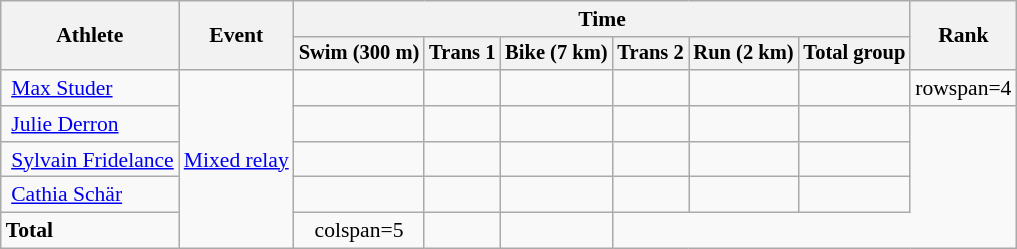<table class="wikitable" style="font-size:90%;text-align:center;">
<tr>
<th rowspan=2>Athlete</th>
<th rowspan=2>Event</th>
<th colspan=6>Time</th>
<th rowspan=2>Rank</th>
</tr>
<tr style="font-size:95%">
<th>Swim (300 m)</th>
<th>Trans 1</th>
<th>Bike (7 km)</th>
<th>Trans 2</th>
<th>Run (2 km)</th>
<th>Total group</th>
</tr>
<tr>
<td align=left> <a href='#'>Max Studer</a></td>
<td align=left rowspan=5><a href='#'>Mixed relay</a></td>
<td></td>
<td></td>
<td></td>
<td></td>
<td></td>
<td></td>
<td>rowspan=4 </td>
</tr>
<tr>
<td align=left> <a href='#'>Julie Derron</a></td>
<td></td>
<td></td>
<td></td>
<td></td>
<td></td>
<td></td>
</tr>
<tr>
<td align=left> <a href='#'>Sylvain Fridelance</a></td>
<td></td>
<td></td>
<td></td>
<td></td>
<td></td>
<td></td>
</tr>
<tr>
<td align=left> <a href='#'>Cathia Schär</a></td>
<td></td>
<td></td>
<td></td>
<td></td>
<td></td>
<td></td>
</tr>
<tr align=center>
<td align=left><strong>Total</strong></td>
<td>colspan=5 </td>
<td></td>
<td></td>
</tr>
</table>
